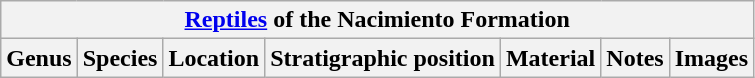<table class="wikitable" align="center">
<tr>
<th colspan="7" align="center"><a href='#'>Reptiles</a> of the Nacimiento Formation</th>
</tr>
<tr>
<th>Genus</th>
<th>Species</th>
<th>Location</th>
<th>Stratigraphic position</th>
<th>Material</th>
<th>Notes</th>
<th>Images</th>
</tr>
</table>
